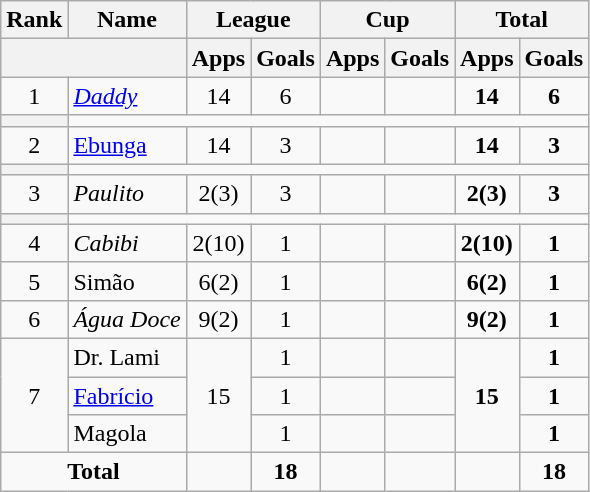<table class="wikitable" style="text-align:center">
<tr>
<th>Rank</th>
<th>Name</th>
<th colspan=2>League</th>
<th colspan=2>Cup</th>
<th colspan=2>Total</th>
</tr>
<tr>
<th colspan=2></th>
<th>Apps</th>
<th>Goals</th>
<th>Apps</th>
<th>Goals</th>
<th>Apps</th>
<th>Goals</th>
</tr>
<tr>
<td>1</td>
<td align="left"> <em><a href='#'>Daddy</a></em></td>
<td>14</td>
<td>6</td>
<td></td>
<td></td>
<td><strong>14</strong></td>
<td><strong>6</strong></td>
</tr>
<tr>
<th></th>
</tr>
<tr>
<td>2</td>
<td align="left"> <a href='#'>Ebunga</a></td>
<td>14</td>
<td>3</td>
<td></td>
<td></td>
<td><strong>14</strong></td>
<td><strong>3</strong></td>
</tr>
<tr>
<th></th>
</tr>
<tr>
<td>3</td>
<td align="left"> <em>Paulito</em></td>
<td>2(3)</td>
<td>3</td>
<td></td>
<td></td>
<td><strong>2(3)</strong></td>
<td><strong>3</strong></td>
</tr>
<tr>
<th></th>
</tr>
<tr>
<td>4</td>
<td align="left"> <em>Cabibi</em></td>
<td>2(10)</td>
<td>1</td>
<td></td>
<td></td>
<td><strong>2(10)</strong></td>
<td><strong>1</strong></td>
</tr>
<tr>
<td>5</td>
<td align="left"> Simão</td>
<td>6(2)</td>
<td>1</td>
<td></td>
<td></td>
<td><strong>6(2)</strong></td>
<td><strong>1</strong></td>
</tr>
<tr>
<td>6</td>
<td align="left"> <em>Água Doce</em></td>
<td>9(2)</td>
<td>1</td>
<td></td>
<td></td>
<td><strong>9(2)</strong></td>
<td><strong>1</strong></td>
</tr>
<tr>
<td rowspan=3>7</td>
<td align="left"> Dr. Lami</td>
<td rowspan=3>15</td>
<td>1</td>
<td></td>
<td></td>
<td rowspan=3><strong>15</strong></td>
<td><strong>1</strong></td>
</tr>
<tr>
<td align="left"> <a href='#'>Fabrício</a></td>
<td>1</td>
<td></td>
<td></td>
<td><strong>1</strong></td>
</tr>
<tr>
<td align="left"> Magola</td>
<td>1</td>
<td></td>
<td></td>
<td><strong>1</strong></td>
</tr>
<tr>
<td colspan=2><strong>Total</strong></td>
<td></td>
<td><strong>18</strong></td>
<td></td>
<td></td>
<td></td>
<td><strong>18</strong></td>
</tr>
</table>
